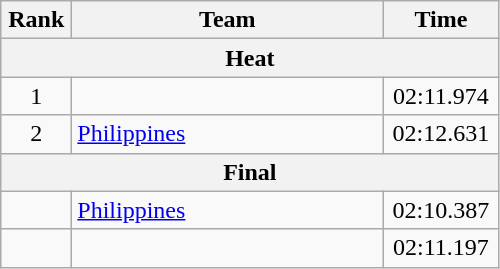<table class=wikitable style="text-align:center">
<tr>
<th width=40>Rank</th>
<th width=200>Team</th>
<th width=70>Time</th>
</tr>
<tr>
<th colspan=3>Heat</th>
</tr>
<tr>
<td>1</td>
<td align=left></td>
<td>02:11.974</td>
</tr>
<tr>
<td>2</td>
<td align=left> <a href='#'>Philippines</a></td>
<td>02:12.631</td>
</tr>
<tr>
<th colspan=3>Final</th>
</tr>
<tr>
<td></td>
<td align=left> <a href='#'>Philippines</a></td>
<td>02:10.387</td>
</tr>
<tr>
<td></td>
<td align=left></td>
<td>02:11.197</td>
</tr>
</table>
